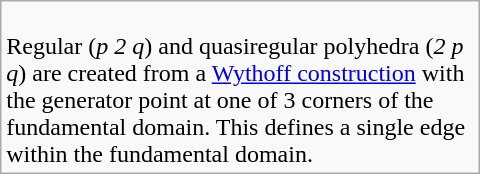<table class=wikitable width=320>
<tr>
<td><br>Regular (<em>p  2 q</em>) and quasiregular polyhedra (<em>2  p q</em>) are created from a <a href='#'>Wythoff construction</a> with the generator point at one of 3 corners of the fundamental domain. This defines a single edge within the fundamental domain.</td>
</tr>
</table>
